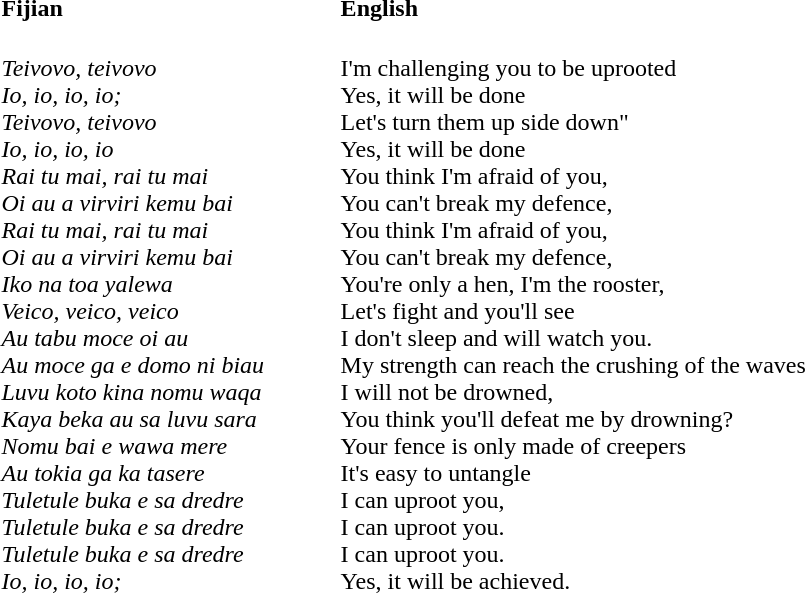<table>
<tr>
<td><strong>Fijian</strong></td>
<td><strong>English</strong></td>
</tr>
<tr>
<td style="padding-right:48px"><br><em>Teivovo, teivovo</em><br>
<em>Io, io, io, io;</em><br>
<em>Teivovo, teivovo</em><br>
<em>Io, io, io, io</em><br><em>Rai tu mai, rai tu mai</em><br>
<em>Oi au a virviri kemu bai</em><br>
<em>Rai tu mai, rai tu mai</em><br>
<em>Oi au a virviri kemu bai</em><br><em>Iko na toa yalewa</em><br>
<em>Veico, veico, veico</em><br>
<em>Au tabu moce oi au</em><br>
<em>Au moce ga e domo ni biau</em><br><em>Luvu koto kina nomu waqa</em><br>
<em>Kaya beka au sa luvu sara</em><br>
<em>Nomu bai e wawa mere</em><br>
<em>Au tokia ga ka tasere</em><br><em>Tuletule buka e sa dredre<br></em>
<em>Tuletule buka e sa dredre<br></em>
<em>Tuletule buka e sa dredre<br></em>
<em>Io, io, io, io;</em></td>
<td><br>I'm challenging you to be uprooted <br>
Yes, it will be done<br>
Let's turn them up side down"<br>
Yes, it will be done<br>You think I'm afraid of you,<br>
You can't break my defence,<br>
You think I'm afraid of you,<br>
You can't break my defence,<br>You're only a hen, I'm the rooster,<br>
Let's fight and you'll see<br>
I don't sleep and will watch you.<br>
My strength can reach the crushing of the waves<br>I will not be drowned,<br>
You think you'll defeat me by drowning?<br>
Your fence is only made of creepers<br>
It's easy to untangle<br>I can uproot you,<br>
I can uproot you.<br>
I can uproot you.<br>
Yes, it will be achieved.</td>
</tr>
</table>
